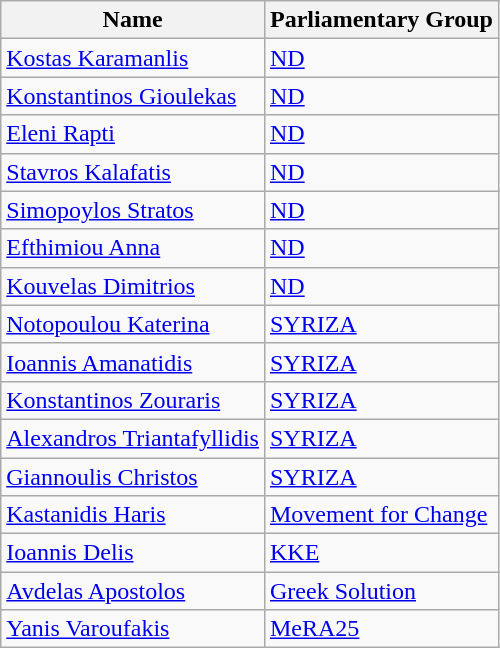<table class="wikitable sortable">
<tr>
<th>Name</th>
<th>Parliamentary Group</th>
</tr>
<tr>
<td data-sort-value="Karamanlis"><a href='#'>Kostas Karamanlis</a></td>
<td><a href='#'>ND</a></td>
</tr>
<tr>
<td data-sort-value="Gioulekas"><a href='#'>Konstantinos Gioulekas</a></td>
<td><a href='#'>ND</a></td>
</tr>
<tr>
<td data-sort-value="Rapti"><a href='#'>Eleni Rapti</a></td>
<td><a href='#'>ND</a></td>
</tr>
<tr>
<td data-sort-value="Kalafatis"><a href='#'>Stavros Kalafatis</a></td>
<td><a href='#'>ND</a></td>
</tr>
<tr>
<td data-sort-value="Gregos"><a href='#'>Simopoylos Stratos</a></td>
<td><a href='#'>ND</a></td>
</tr>
<tr>
<td data-sort-value="Theodorakis"><a href='#'>Efthimiou Anna</a></td>
<td><a href='#'>ND</a></td>
</tr>
<tr>
<td data-sort-value="Saridis"><a href='#'>Kouvelas Dimitrios</a></td>
<td><a href='#'>ND</a></td>
</tr>
<tr>
<td data-sort-value="Paraskevopoulos"><a href='#'>Notopoulou Katerina</a></td>
<td><a href='#'>SYRIZA</a></td>
</tr>
<tr>
<td data-sort-value="Amanatidis"><a href='#'>Ioannis Amanatidis</a></td>
<td><a href='#'>SYRIZA</a></td>
</tr>
<tr>
<td data-sort-value="Zouraris"><a href='#'>Konstantinos Zouraris</a></td>
<td><a href='#'>SYRIZA</a></td>
</tr>
<tr>
<td data-sort-value="Triantafyllidis"><a href='#'>Alexandros Triantafyllidis</a></td>
<td><a href='#'>SYRIZA</a></td>
</tr>
<tr>
<td data-sort-value="Kourakis"><a href='#'>Giannoulis Christos</a></td>
<td><a href='#'>SYRIZA</a></td>
</tr>
<tr>
<td data-sort-value="Venizelos"><a href='#'>Kastanidis Haris</a></td>
<td><a href='#'>Movement for Change</a></td>
</tr>
<tr>
<td data-sort-value="Delis"><a href='#'>Ioannis Delis</a></td>
<td><a href='#'>KKE</a></td>
</tr>
<tr>
<td data-sort-value="Bolaris"><a href='#'>Avdelas Apostolos</a></td>
<td><a href='#'>Greek Solution</a></td>
</tr>
<tr>
<td data-sort-value="Mitafidis"><a href='#'>Yanis Varoufakis</a></td>
<td><a href='#'>MeRA25</a></td>
</tr>
</table>
